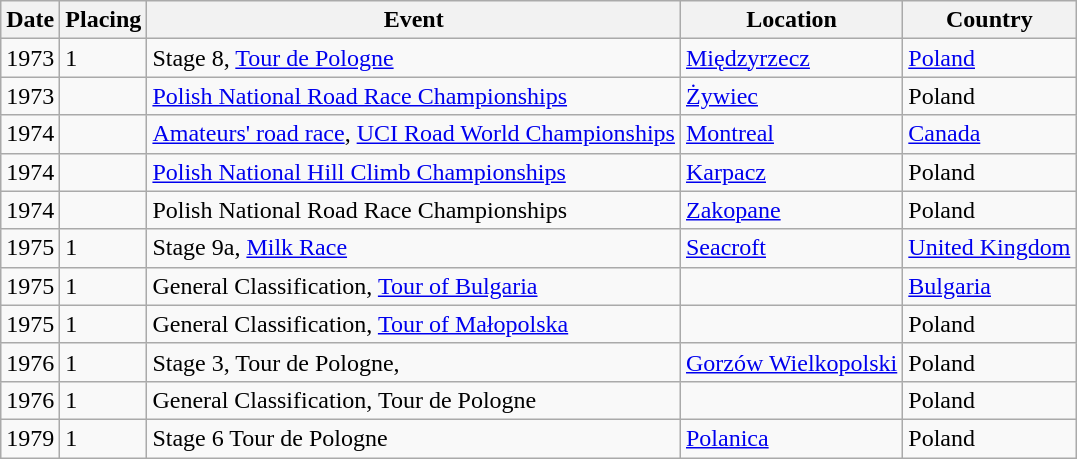<table class="wikitable sortable">
<tr>
<th>Date</th>
<th>Placing</th>
<th>Event</th>
<th>Location</th>
<th>Country</th>
</tr>
<tr>
<td>1973</td>
<td>1</td>
<td>Stage 8, <a href='#'>Tour de Pologne</a></td>
<td><a href='#'>Międzyrzecz</a></td>
<td><a href='#'>Poland</a></td>
</tr>
<tr>
<td>1973</td>
<td></td>
<td><a href='#'>Polish National Road Race Championships</a></td>
<td><a href='#'>Żywiec</a></td>
<td>Poland</td>
</tr>
<tr>
<td>1974</td>
<td></td>
<td><a href='#'>Amateurs' road race</a>, <a href='#'>UCI Road World Championships</a></td>
<td><a href='#'>Montreal</a></td>
<td><a href='#'>Canada</a></td>
</tr>
<tr>
<td>1974</td>
<td></td>
<td><a href='#'>Polish National Hill Climb Championships</a></td>
<td><a href='#'>Karpacz</a></td>
<td>Poland</td>
</tr>
<tr>
<td>1974</td>
<td></td>
<td>Polish National Road Race Championships</td>
<td><a href='#'>Zakopane</a></td>
<td>Poland</td>
</tr>
<tr>
<td>1975</td>
<td>1</td>
<td>Stage 9a, <a href='#'>Milk Race</a></td>
<td><a href='#'>Seacroft</a></td>
<td><a href='#'>United Kingdom</a></td>
</tr>
<tr>
<td>1975</td>
<td>1</td>
<td>General Classification, <a href='#'>Tour of Bulgaria</a></td>
<td></td>
<td><a href='#'>Bulgaria</a></td>
</tr>
<tr>
<td>1975</td>
<td>1</td>
<td>General Classification, <a href='#'>Tour of Małopolska</a></td>
<td></td>
<td>Poland</td>
</tr>
<tr>
<td>1976</td>
<td>1</td>
<td>Stage 3, Tour de Pologne,</td>
<td><a href='#'>Gorzów Wielkopolski</a></td>
<td>Poland</td>
</tr>
<tr>
<td>1976</td>
<td>1</td>
<td>General Classification, Tour de Pologne</td>
<td></td>
<td>Poland</td>
</tr>
<tr>
<td>1979</td>
<td>1</td>
<td>Stage 6 Tour de Pologne</td>
<td><a href='#'>Polanica</a></td>
<td>Poland</td>
</tr>
</table>
